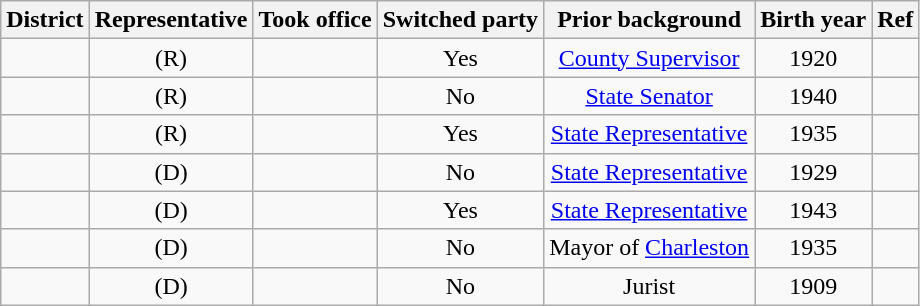<table class="sortable wikitable" style="text-align:center">
<tr>
<th>District</th>
<th>Representative</th>
<th>Took office</th>
<th>Switched party</th>
<th>Prior background</th>
<th>Birth year</th>
<th>Ref</th>
</tr>
<tr>
<td></td>
<td> (R)</td>
<td></td>
<td>Yes</td>
<td><a href='#'>County Supervisor</a></td>
<td>1920</td>
<td></td>
</tr>
<tr>
<td></td>
<td> (R)</td>
<td></td>
<td>No</td>
<td><a href='#'>State Senator</a></td>
<td>1940</td>
<td></td>
</tr>
<tr>
<td></td>
<td> (R)</td>
<td></td>
<td>Yes</td>
<td><a href='#'>State Representative</a></td>
<td>1935</td>
<td></td>
</tr>
<tr>
<td></td>
<td> (D)</td>
<td></td>
<td>No</td>
<td><a href='#'>State Representative</a></td>
<td>1929</td>
<td></td>
</tr>
<tr>
<td></td>
<td> (D)</td>
<td></td>
<td>Yes</td>
<td><a href='#'>State Representative</a></td>
<td>1943</td>
<td></td>
</tr>
<tr>
<td></td>
<td> (D)</td>
<td></td>
<td>No</td>
<td>Mayor of <a href='#'>Charleston</a></td>
<td>1935</td>
<td></td>
</tr>
<tr>
<td></td>
<td> (D)</td>
<td></td>
<td>No</td>
<td>Jurist</td>
<td>1909</td>
<td></td>
</tr>
</table>
